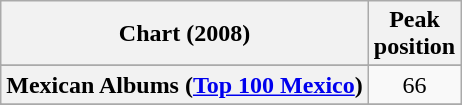<table class="wikitable sortable plainrowheaders" style="text-align:center">
<tr>
<th scope="col">Chart (2008)</th>
<th scope="col">Peak<br>position</th>
</tr>
<tr>
</tr>
<tr>
</tr>
<tr>
</tr>
<tr>
</tr>
<tr>
</tr>
<tr>
</tr>
<tr>
</tr>
<tr>
</tr>
<tr>
</tr>
<tr>
</tr>
<tr>
<th scope="row">Mexican Albums (<a href='#'>Top 100 Mexico</a>)</th>
<td>66</td>
</tr>
<tr>
</tr>
<tr>
</tr>
<tr>
</tr>
<tr>
</tr>
<tr>
</tr>
<tr>
</tr>
</table>
